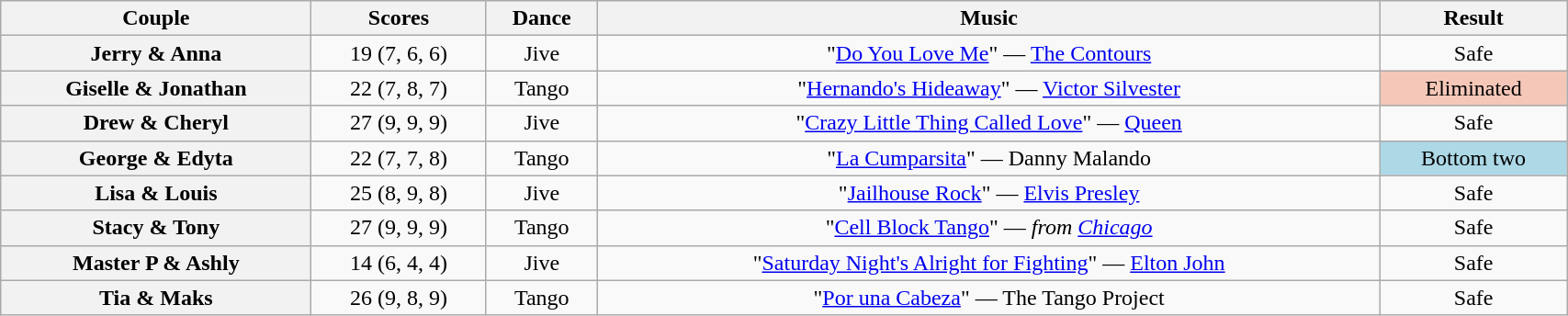<table class="wikitable sortable" style="text-align:center; width:90%">
<tr>
<th scope="col">Couple</th>
<th scope="col">Scores</th>
<th scope="col" class="unsortable">Dance</th>
<th scope="col" class="unsortable">Music</th>
<th scope="col" class="unsortable">Result</th>
</tr>
<tr>
<th scope="row">Jerry & Anna</th>
<td>19 (7, 6, 6)</td>
<td>Jive</td>
<td>"<a href='#'>Do You Love Me</a>" — <a href='#'>The Contours</a></td>
<td>Safe</td>
</tr>
<tr>
<th scope="row">Giselle & Jonathan</th>
<td>22 (7, 8, 7)</td>
<td>Tango</td>
<td>"<a href='#'>Hernando's Hideaway</a>" — <a href='#'>Victor Silvester</a></td>
<td bgcolor=f4c7b8>Eliminated</td>
</tr>
<tr>
<th scope="row">Drew & Cheryl</th>
<td>27 (9, 9, 9)</td>
<td>Jive</td>
<td>"<a href='#'>Crazy Little Thing Called Love</a>" — <a href='#'>Queen</a></td>
<td>Safe</td>
</tr>
<tr>
<th scope="row">George & Edyta</th>
<td>22 (7, 7, 8)</td>
<td>Tango</td>
<td>"<a href='#'>La Cumparsita</a>" — Danny Malando</td>
<td bgcolor=lightblue>Bottom two</td>
</tr>
<tr>
<th scope="row">Lisa & Louis</th>
<td>25 (8, 9, 8)</td>
<td>Jive</td>
<td>"<a href='#'>Jailhouse Rock</a>" — <a href='#'>Elvis Presley</a></td>
<td>Safe</td>
</tr>
<tr>
<th scope="row">Stacy & Tony</th>
<td>27 (9, 9, 9)</td>
<td>Tango</td>
<td>"<a href='#'>Cell Block Tango</a>" — <em>from <a href='#'>Chicago</a></em></td>
<td>Safe</td>
</tr>
<tr>
<th scope="row">Master P & Ashly</th>
<td>14 (6, 4, 4)</td>
<td>Jive</td>
<td>"<a href='#'>Saturday Night's Alright for Fighting</a>" — <a href='#'>Elton John</a></td>
<td>Safe</td>
</tr>
<tr>
<th scope="row">Tia & Maks</th>
<td>26 (9, 8, 9)</td>
<td>Tango</td>
<td>"<a href='#'>Por una Cabeza</a>" — The Tango Project</td>
<td>Safe</td>
</tr>
</table>
